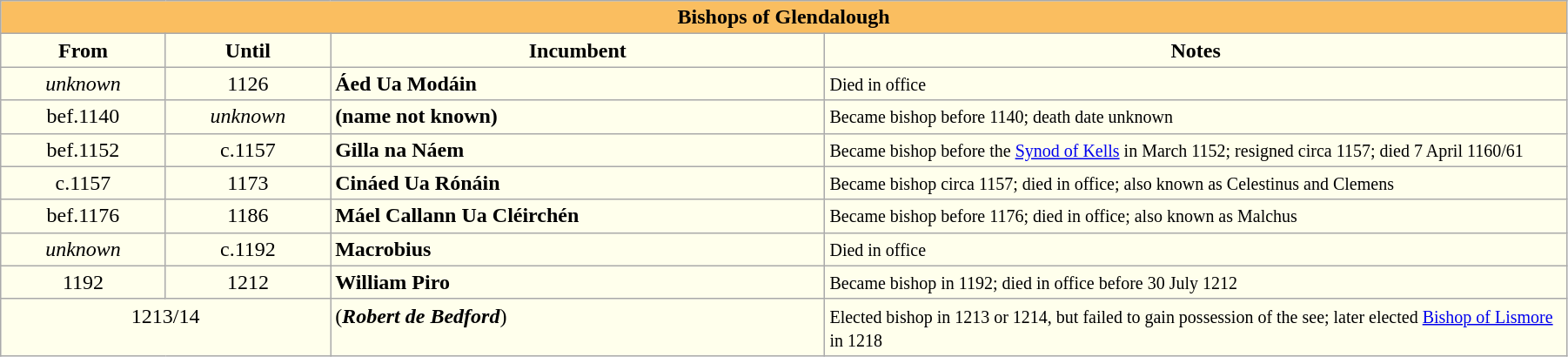<table class="wikitable" style="width:95%;" border="1" cellpadding="2">
<tr>
<th style="background-color:#FABE60" colspan="4">Bishops of Glendalough</th>
</tr>
<tr align=center>
<th style="background-color:#ffffec" width="10%">From</th>
<th style="background-color:#ffffec" width="10%">Until</th>
<th style="background-color:#ffffec" width="30%">Incumbent</th>
<th style="background-color:#ffffec" width="45%">Notes</th>
</tr>
<tr valign=top bgcolor="#ffffec">
<td align=center><em>unknown</em></td>
<td align=center>1126</td>
<td><strong>Áed Ua Modáin</strong></td>
<td><small>Died in office</small></td>
</tr>
<tr valign=top bgcolor="#ffffec">
<td align=center>bef.1140</td>
<td align=center><em>unknown</em></td>
<td><strong>(name not known)</strong></td>
<td><small>Became bishop before 1140; death date unknown</small></td>
</tr>
<tr valign=top bgcolor="#ffffec">
<td align=center>bef.1152</td>
<td align=center>c.1157</td>
<td><strong>Gilla na Náem</strong></td>
<td><small>Became bishop before the <a href='#'>Synod of Kells</a> in March 1152; resigned circa 1157; died 7 April 1160/61</small></td>
</tr>
<tr valign=top bgcolor="#ffffec">
<td align=center>c.1157</td>
<td align=center>1173</td>
<td><strong>Cináed Ua Rónáin</strong></td>
<td><small>Became bishop circa 1157; died in office; also known as Celestinus and Clemens</small></td>
</tr>
<tr valign=top bgcolor="#ffffec">
<td align=center>bef.1176</td>
<td align=center>1186</td>
<td><strong>Máel Callann Ua Cléirchén</strong></td>
<td><small>Became bishop before 1176; died in office; also known as Malchus</small></td>
</tr>
<tr valign=top bgcolor="#ffffec">
<td align=center><em>unknown</em></td>
<td align=center>c.1192</td>
<td><strong>Macrobius</strong></td>
<td><small>Died in office</small></td>
</tr>
<tr valign=top bgcolor="#ffffec">
<td align=center>1192</td>
<td align=center>1212</td>
<td><strong>William Piro</strong></td>
<td><small>Became bishop in 1192; died in office before 30 July 1212</small></td>
</tr>
<tr valign=top bgcolor="#ffffec">
<td colspan=2 align=center>1213/14</td>
<td>(<strong><em>Robert de Bedford</em></strong>)</td>
<td><small>Elected bishop in 1213 or 1214, but failed to gain possession of the see; later elected <a href='#'>Bishop of Lismore</a> in 1218</small></td>
</tr>
</table>
